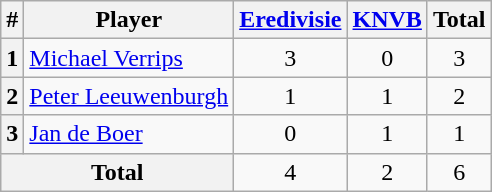<table class="wikitable" style="text-align:center;">
<tr>
<th>#</th>
<th>Player</th>
<th><a href='#'>Eredivisie</a></th>
<th><a href='#'>KNVB</a></th>
<th>Total</th>
</tr>
<tr>
<th>1</th>
<td align="left"> <a href='#'>Michael Verrips</a></td>
<td>3</td>
<td>0</td>
<td>3</td>
</tr>
<tr>
<th>2</th>
<td align="left"> <a href='#'>Peter Leeuwenburgh</a></td>
<td>1</td>
<td>1</td>
<td>2</td>
</tr>
<tr>
<th>3</th>
<td align="left"> <a href='#'>Jan de Boer</a></td>
<td>0</td>
<td>1</td>
<td>1</td>
</tr>
<tr>
<th colspan="2">Total</th>
<td>4</td>
<td>2</td>
<td>6</td>
</tr>
</table>
